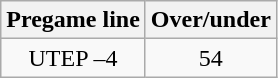<table class="wikitable">
<tr align="center">
<th style=>Pregame line</th>
<th style=>Over/under</th>
</tr>
<tr align="center">
<td>UTEP –4</td>
<td>54</td>
</tr>
</table>
